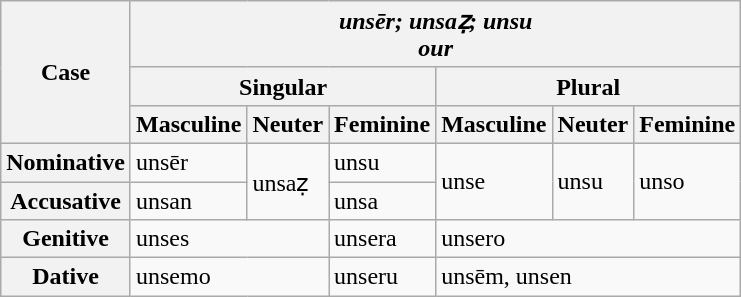<table class="wikitable">
<tr>
<th rowspan="3"><strong>Case</strong></th>
<th colspan="6"><strong><em>unsēr; unsaẓ; unsu<em><br> our<strong></th>
</tr>
<tr>
<th colspan="3"></strong>Singular<strong></th>
<th colspan="3"></strong>Plural<strong></th>
</tr>
<tr>
<th></strong>Masculine<strong></th>
<th></strong>Neuter<strong></th>
<th></strong>Feminine<strong></th>
<th></strong>Masculine<strong></th>
<th></strong>Neuter<strong></th>
<th></strong>Feminine<strong></th>
</tr>
<tr>
<th></strong>Nominative<strong></th>
<td>unsēr</td>
<td rowspan="2">unsaẓ</td>
<td>unsu</td>
<td rowspan="2">unse</td>
<td rowspan="2">unsu</td>
<td rowspan="2">unso</td>
</tr>
<tr>
<th></strong>Accusative<strong></th>
<td>unsan</td>
<td>unsa</td>
</tr>
<tr>
<th></strong>Genitive<strong></th>
<td colspan="2">unses</td>
<td>unsera</td>
<td colspan="3">unsero</td>
</tr>
<tr>
<th></strong>Dative<strong></th>
<td colspan="2">unsemo</td>
<td>unseru</td>
<td colspan="3">unsēm, unsen</td>
</tr>
</table>
